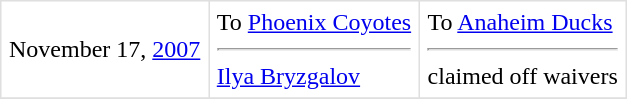<table border=1 style="border-collapse:collapse" bordercolor="#DFDFDF"  cellpadding="5">
<tr>
<td>November 17, <a href='#'>2007</a></td>
<td valign="top">To <a href='#'>Phoenix Coyotes</a> <hr> <a href='#'>Ilya Bryzgalov</a></td>
<td valign="top">To <a href='#'>Anaheim Ducks</a> <hr> claimed off waivers</td>
</tr>
<tr>
</tr>
</table>
